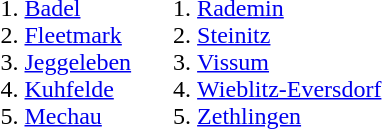<table>
<tr>
<td valign=top><br><ol><li><a href='#'>Badel</a></li><li><a href='#'>Fleetmark</a></li><li><a href='#'>Jeggeleben</a></li><li><a href='#'>Kuhfelde</a></li><li><a href='#'>Mechau</a></li></ol></td>
<td valign=top><br><ol>
<li><a href='#'>Rademin</a> 
<li><a href='#'>Steinitz</a>
<li><a href='#'>Vissum</a>
<li><a href='#'>Wieblitz-Eversdorf</a> 
<li><a href='#'>Zethlingen</a>
</ol></td>
</tr>
</table>
